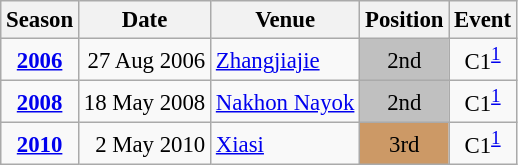<table class="wikitable" style="text-align:center; font-size:95%;">
<tr>
<th>Season</th>
<th>Date</th>
<th>Venue</th>
<th>Position</th>
<th>Event</th>
</tr>
<tr>
<td><strong><a href='#'>2006</a></strong></td>
<td align=right>27 Aug 2006</td>
<td align=left><a href='#'>Zhangjiajie</a></td>
<td bgcolor=silver>2nd</td>
<td>C1<sup><a href='#'>1</a></sup></td>
</tr>
<tr>
<td><strong><a href='#'>2008</a></strong></td>
<td align=right>18 May 2008</td>
<td align=left><a href='#'>Nakhon Nayok</a></td>
<td bgcolor=silver>2nd</td>
<td>C1<sup><a href='#'>1</a></sup></td>
</tr>
<tr>
<td><strong><a href='#'>2010</a></strong></td>
<td align=right>2 May 2010</td>
<td align=left><a href='#'>Xiasi</a></td>
<td bgcolor=cc9966>3rd</td>
<td>C1<sup><a href='#'>1</a></sup></td>
</tr>
</table>
